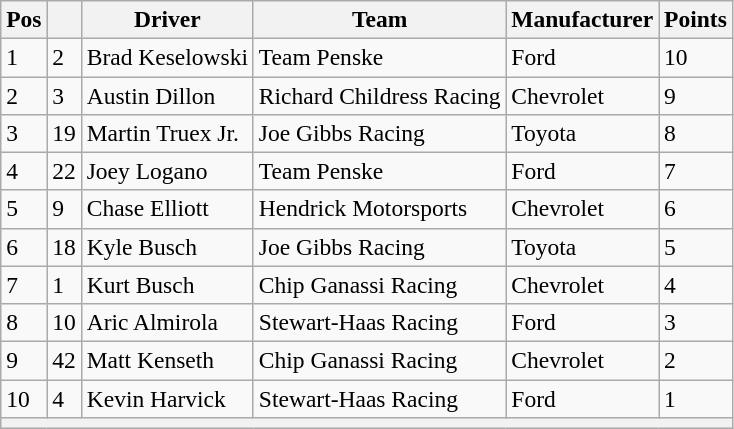<table class="wikitable" style="font-size:98%">
<tr>
<th>Pos</th>
<th></th>
<th>Driver</th>
<th>Team</th>
<th>Manufacturer</th>
<th>Points</th>
</tr>
<tr>
<td>1</td>
<td>2</td>
<td>Brad Keselowski</td>
<td>Team Penske</td>
<td>Ford</td>
<td>10</td>
</tr>
<tr>
<td>2</td>
<td>3</td>
<td>Austin Dillon</td>
<td>Richard Childress Racing</td>
<td>Chevrolet</td>
<td>9</td>
</tr>
<tr>
<td>3</td>
<td>19</td>
<td>Martin Truex Jr.</td>
<td>Joe Gibbs Racing</td>
<td>Toyota</td>
<td>8</td>
</tr>
<tr>
<td>4</td>
<td>22</td>
<td>Joey Logano</td>
<td>Team Penske</td>
<td>Ford</td>
<td>7</td>
</tr>
<tr>
<td>5</td>
<td>9</td>
<td>Chase Elliott</td>
<td>Hendrick Motorsports</td>
<td>Chevrolet</td>
<td>6</td>
</tr>
<tr>
<td>6</td>
<td>18</td>
<td>Kyle Busch</td>
<td>Joe Gibbs Racing</td>
<td>Toyota</td>
<td>5</td>
</tr>
<tr>
<td>7</td>
<td>1</td>
<td>Kurt Busch</td>
<td>Chip Ganassi Racing</td>
<td>Chevrolet</td>
<td>4</td>
</tr>
<tr>
<td>8</td>
<td>10</td>
<td>Aric Almirola</td>
<td>Stewart-Haas Racing</td>
<td>Ford</td>
<td>3</td>
</tr>
<tr>
<td>9</td>
<td>42</td>
<td>Matt Kenseth</td>
<td>Chip Ganassi Racing</td>
<td>Chevrolet</td>
<td>2</td>
</tr>
<tr>
<td>10</td>
<td>4</td>
<td>Kevin Harvick</td>
<td>Stewart-Haas Racing</td>
<td>Ford</td>
<td>1</td>
</tr>
<tr>
<th colspan="6"></th>
</tr>
</table>
